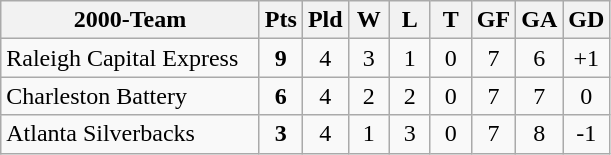<table class="wikitable" style="text-align: center;">
<tr>
<th width="165">2000-Team</th>
<th width="20">Pts</th>
<th width="20">Pld</th>
<th width="20">W</th>
<th width="20">L</th>
<th width="20">T</th>
<th width="20">GF</th>
<th width="20">GA</th>
<th width="20">GD</th>
</tr>
<tr>
<td style="text-align:left;">Raleigh Capital Express</td>
<td><strong>9</strong></td>
<td>4</td>
<td>3</td>
<td>1</td>
<td>0</td>
<td>7</td>
<td>6</td>
<td>+1</td>
</tr>
<tr>
<td style="text-align:left;">Charleston Battery</td>
<td><strong>6</strong></td>
<td>4</td>
<td>2</td>
<td>2</td>
<td>0</td>
<td>7</td>
<td>7</td>
<td>0</td>
</tr>
<tr>
<td style="text-align:left;">Atlanta Silverbacks</td>
<td><strong>3</strong></td>
<td>4</td>
<td>1</td>
<td>3</td>
<td>0</td>
<td>7</td>
<td>8</td>
<td>-1</td>
</tr>
</table>
